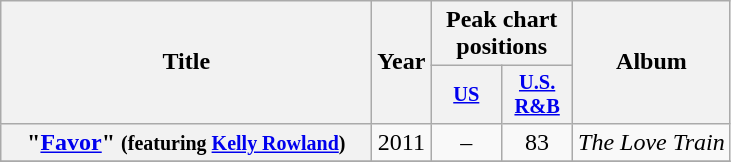<table class="wikitable plainrowheaders" style="text-align:center;" border="1">
<tr>
<th scope="col" rowspan="2" style="width:15em;">Title</th>
<th scope="col" rowspan="2">Year</th>
<th scope="col" colspan="2">Peak chart positions</th>
<th scope="col" rowspan="2">Album</th>
</tr>
<tr>
<th scope="col" style="width:3em;font-size:85%;"><a href='#'>US</a></th>
<th scope="col" style="width:3em;font-size:85%;"><a href='#'>U.S. R&B</a></th>
</tr>
<tr>
<th scope="row">"<a href='#'>Favor</a>" <small>(featuring <a href='#'>Kelly Rowland</a>)</small></th>
<td rowspan="1">2011</td>
<td>–</td>
<td>83</td>
<td align="center" rowspan="1"><em>The Love Train</em></td>
</tr>
<tr>
</tr>
</table>
